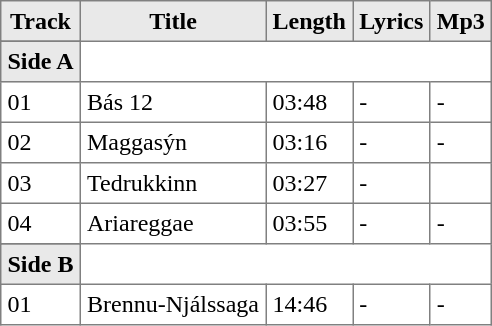<table class="toccolours" border="1" cellpadding="4" style="border-collapse:collapse">
<tr style="background-color:#e9e9e9" |>
<th>Track</th>
<th>Title</th>
<th>Length</th>
<th>Lyrics</th>
<th>Mp3</th>
</tr>
<tr>
</tr>
<tr style="background-color:#e9e9e9" |>
<th>Side A</th>
</tr>
<tr>
<td>01</td>
<td>Bás 12</td>
<td>03:48</td>
<td>-</td>
<td>-</td>
</tr>
<tr>
<td>02</td>
<td>Maggasýn</td>
<td>03:16</td>
<td>-</td>
<td>-</td>
</tr>
<tr>
<td>03</td>
<td>Tedrukkinn</td>
<td>03:27</td>
<td>-</td>
<td></td>
</tr>
<tr>
<td>04</td>
<td>Ariareggae</td>
<td>03:55</td>
<td>-</td>
<td>-</td>
</tr>
<tr>
</tr>
<tr style="background-color:#e9e9e9" |>
<th>Side B</th>
</tr>
<tr>
<td>01</td>
<td>Brennu-Njálssaga</td>
<td>14:46</td>
<td>-</td>
<td>-</td>
</tr>
</table>
